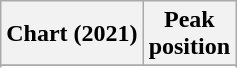<table class="wikitable sortable plainrowheaders" style="text-align:center">
<tr>
<th scope="col">Chart (2021)</th>
<th scope="col">Peak<br>position</th>
</tr>
<tr>
</tr>
<tr>
</tr>
<tr>
</tr>
<tr>
</tr>
<tr>
</tr>
<tr>
</tr>
<tr>
</tr>
<tr>
</tr>
<tr>
</tr>
<tr>
</tr>
</table>
